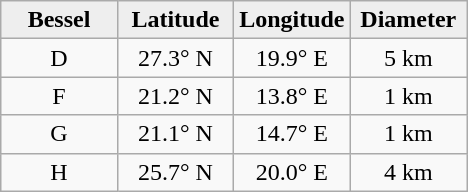<table class="wikitable">
<tr>
<th width="25%" style="background:#eeeeee;">Bessel</th>
<th width="25%" style="background:#eeeeee;">Latitude</th>
<th width="25%" style="background:#eeeeee;">Longitude</th>
<th width="25%" style="background:#eeeeee;">Diameter</th>
</tr>
<tr>
<td align="center">D</td>
<td align="center">27.3° N</td>
<td align="center">19.9° E</td>
<td align="center">5 km</td>
</tr>
<tr>
<td align="center">F</td>
<td align="center">21.2° N</td>
<td align="center">13.8° E</td>
<td align="center">1 km</td>
</tr>
<tr>
<td align="center">G</td>
<td align="center">21.1° N</td>
<td align="center">14.7° E</td>
<td align="center">1 km</td>
</tr>
<tr>
<td align="center">H</td>
<td align="center">25.7° N</td>
<td align="center">20.0° E</td>
<td align="center">4 km</td>
</tr>
</table>
